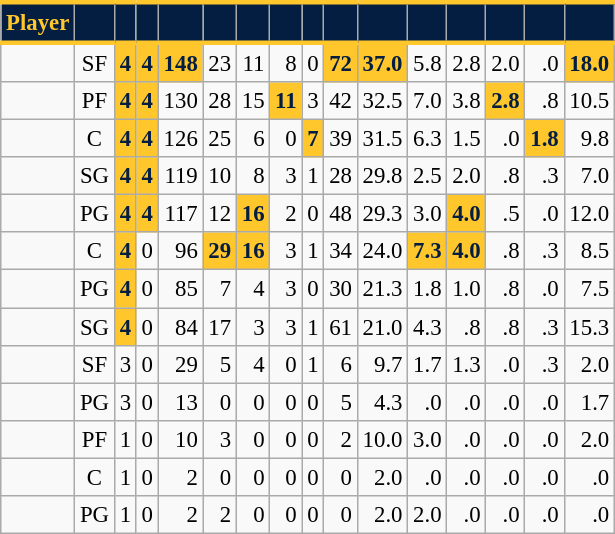<table class="wikitable sortable" style="font-size: 95%; text-align:right;">
<tr>
<th style="background:#041E42; color:#FFC72C; border-top:#FFC72C 3px solid; border-bottom:#FFC72C 3px solid;">Player</th>
<th style="background:#041E42; color:#FFC72C; border-top:#FFC72C 3px solid; border-bottom:#FFC72C 3px solid;"></th>
<th style="background:#041E42; color:#FFC72C; border-top:#FFC72C 3px solid; border-bottom:#FFC72C 3px solid;"></th>
<th style="background:#041E42; color:#FFC72C; border-top:#FFC72C 3px solid; border-bottom:#FFC72C 3px solid;"></th>
<th style="background:#041E42; color:#FFC72C; border-top:#FFC72C 3px solid; border-bottom:#FFC72C 3px solid;"></th>
<th style="background:#041E42; color:#FFC72C; border-top:#FFC72C 3px solid; border-bottom:#FFC72C 3px solid;"></th>
<th style="background:#041E42; color:#FFC72C; border-top:#FFC72C 3px solid; border-bottom:#FFC72C 3px solid;"></th>
<th style="background:#041E42; color:#FFC72C; border-top:#FFC72C 3px solid; border-bottom:#FFC72C 3px solid;"></th>
<th style="background:#041E42; color:#FFC72C; border-top:#FFC72C 3px solid; border-bottom:#FFC72C 3px solid;"></th>
<th style="background:#041E42; color:#FFC72C; border-top:#FFC72C 3px solid; border-bottom:#FFC72C 3px solid;"></th>
<th style="background:#041E42; color:#FFC72C; border-top:#FFC72C 3px solid; border-bottom:#FFC72C 3px solid;"></th>
<th style="background:#041E42; color:#FFC72C; border-top:#FFC72C 3px solid; border-bottom:#FFC72C 3px solid;"></th>
<th style="background:#041E42; color:#FFC72C; border-top:#FFC72C 3px solid; border-bottom:#FFC72C 3px solid;"></th>
<th style="background:#041E42; color:#FFC72C; border-top:#FFC72C 3px solid; border-bottom:#FFC72C 3px solid;"></th>
<th style="background:#041E42; color:#FFC72C; border-top:#FFC72C 3px solid; border-bottom:#FFC72C 3px solid;"></th>
<th style="background:#041E42; color:#FFC72C; border-top:#FFC72C 3px solid; border-bottom:#FFC72C 3px solid;"></th>
</tr>
<tr>
<td style="text-align:left;"></td>
<td style="text-align:center;">SF</td>
<td style="background:#FFC72C; color:#041E42;"><strong>4</strong></td>
<td style="background:#FFC72C; color:#041E42;"><strong>4</strong></td>
<td style="background:#FFC72C; color:#041E42;"><strong>148</strong></td>
<td>23</td>
<td>11</td>
<td>8</td>
<td>0</td>
<td style="background:#FFC72C; color:#041E42;"><strong>72</strong></td>
<td style="background:#FFC72C; color:#041E42;"><strong>37.0</strong></td>
<td>5.8</td>
<td>2.8</td>
<td>2.0</td>
<td>.0</td>
<td style="background:#FFC72C; color:#041E42;"><strong>18.0</strong></td>
</tr>
<tr>
<td style="text-align:left;"></td>
<td style="text-align:center;">PF</td>
<td style="background:#FFC72C; color:#041E42;"><strong>4</strong></td>
<td style="background:#FFC72C; color:#041E42;"><strong>4</strong></td>
<td>130</td>
<td>28</td>
<td>15</td>
<td style="background:#FFC72C; color:#041E42;"><strong>11</strong></td>
<td>3</td>
<td>42</td>
<td>32.5</td>
<td>7.0</td>
<td>3.8</td>
<td style="background:#FFC72C; color:#041E42;"><strong>2.8</strong></td>
<td>.8</td>
<td>10.5</td>
</tr>
<tr>
<td style="text-align:left;"></td>
<td style="text-align:center;">C</td>
<td style="background:#FFC72C; color:#041E42;"><strong>4</strong></td>
<td style="background:#FFC72C; color:#041E42;"><strong>4</strong></td>
<td>126</td>
<td>25</td>
<td>6</td>
<td>0</td>
<td style="background:#FFC72C; color:#041E42;"><strong>7</strong></td>
<td>39</td>
<td>31.5</td>
<td>6.3</td>
<td>1.5</td>
<td>.0</td>
<td style="background:#FFC72C; color:#041E42;"><strong>1.8</strong></td>
<td>9.8</td>
</tr>
<tr>
<td style="text-align:left;"></td>
<td style="text-align:center;">SG</td>
<td style="background:#FFC72C; color:#041E42;"><strong>4</strong></td>
<td style="background:#FFC72C; color:#041E42;"><strong>4</strong></td>
<td>119</td>
<td>10</td>
<td>8</td>
<td>3</td>
<td>1</td>
<td>28</td>
<td>29.8</td>
<td>2.5</td>
<td>2.0</td>
<td>.8</td>
<td>.3</td>
<td>7.0</td>
</tr>
<tr>
<td style="text-align:left;"></td>
<td style="text-align:center;">PG</td>
<td style="background:#FFC72C; color:#041E42;"><strong>4</strong></td>
<td style="background:#FFC72C; color:#041E42;"><strong>4</strong></td>
<td>117</td>
<td>12</td>
<td style="background:#FFC72C; color:#041E42;"><strong>16</strong></td>
<td>2</td>
<td>0</td>
<td>48</td>
<td>29.3</td>
<td>3.0</td>
<td style="background:#FFC72C; color:#041E42;"><strong>4.0</strong></td>
<td>.5</td>
<td>.0</td>
<td>12.0</td>
</tr>
<tr>
<td style="text-align:left;"></td>
<td style="text-align:center;">C</td>
<td style="background:#FFC72C; color:#041E42;"><strong>4</strong></td>
<td>0</td>
<td>96</td>
<td style="background:#FFC72C; color:#041E42;"><strong>29</strong></td>
<td style="background:#FFC72C; color:#041E42;"><strong>16</strong></td>
<td>3</td>
<td>1</td>
<td>34</td>
<td>24.0</td>
<td style="background:#FFC72C; color:#041E42;"><strong>7.3</strong></td>
<td style="background:#FFC72C; color:#041E42;"><strong>4.0</strong></td>
<td>.8</td>
<td>.3</td>
<td>8.5</td>
</tr>
<tr>
<td style="text-align:left;"></td>
<td style="text-align:center;">PG</td>
<td style="background:#FFC72C; color:#041E42;"><strong>4</strong></td>
<td>0</td>
<td>85</td>
<td>7</td>
<td>4</td>
<td>3</td>
<td>0</td>
<td>30</td>
<td>21.3</td>
<td>1.8</td>
<td>1.0</td>
<td>.8</td>
<td>.0</td>
<td>7.5</td>
</tr>
<tr>
<td style="text-align:left;"></td>
<td style="text-align:center;">SG</td>
<td style="background:#FFC72C; color:#041E42;"><strong>4</strong></td>
<td>0</td>
<td>84</td>
<td>17</td>
<td>3</td>
<td>3</td>
<td>1</td>
<td>61</td>
<td>21.0</td>
<td>4.3</td>
<td>.8</td>
<td>.8</td>
<td>.3</td>
<td>15.3</td>
</tr>
<tr>
<td style="text-align:left;"></td>
<td style="text-align:center;">SF</td>
<td>3</td>
<td>0</td>
<td>29</td>
<td>5</td>
<td>4</td>
<td>0</td>
<td>1</td>
<td>6</td>
<td>9.7</td>
<td>1.7</td>
<td>1.3</td>
<td>.0</td>
<td>.3</td>
<td>2.0</td>
</tr>
<tr>
<td style="text-align:left;"></td>
<td style="text-align:center;">PG</td>
<td>3</td>
<td>0</td>
<td>13</td>
<td>0</td>
<td>0</td>
<td>0</td>
<td>0</td>
<td>5</td>
<td>4.3</td>
<td>.0</td>
<td>.0</td>
<td>.0</td>
<td>.0</td>
<td>1.7</td>
</tr>
<tr>
<td style="text-align:left;"></td>
<td style="text-align:center;">PF</td>
<td>1</td>
<td>0</td>
<td>10</td>
<td>3</td>
<td>0</td>
<td>0</td>
<td>0</td>
<td>2</td>
<td>10.0</td>
<td>3.0</td>
<td>.0</td>
<td>.0</td>
<td>.0</td>
<td>2.0</td>
</tr>
<tr>
<td style="text-align:left;"></td>
<td style="text-align:center;">C</td>
<td>1</td>
<td>0</td>
<td>2</td>
<td>0</td>
<td>0</td>
<td>0</td>
<td>0</td>
<td>0</td>
<td>2.0</td>
<td>.0</td>
<td>.0</td>
<td>.0</td>
<td>.0</td>
<td>.0</td>
</tr>
<tr>
<td style="text-align:left;"></td>
<td style="text-align:center;">PG</td>
<td>1</td>
<td>0</td>
<td>2</td>
<td>2</td>
<td>0</td>
<td>0</td>
<td>0</td>
<td>0</td>
<td>2.0</td>
<td>2.0</td>
<td>.0</td>
<td>.0</td>
<td>.0</td>
<td>.0</td>
</tr>
</table>
